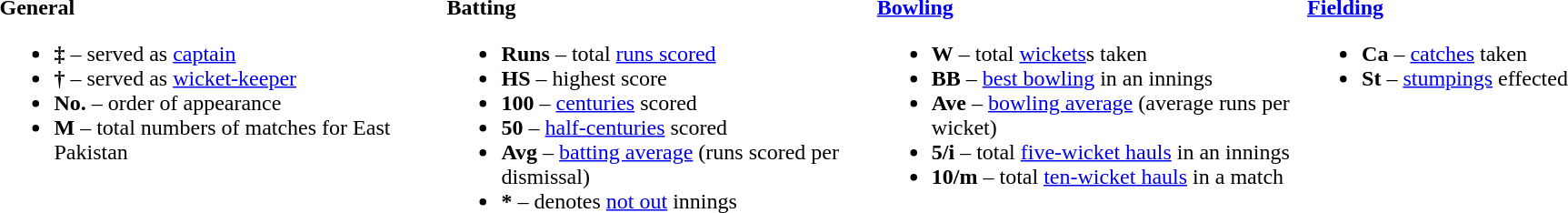<table>
<tr>
<td valign="top" style="width:26%"><br><strong>General</strong><ul><li><strong>‡</strong> – served as <a href='#'>captain</a></li><li><strong>†</strong> – served as <a href='#'>wicket-keeper</a></li><li><strong>No.	</strong> – order of appearance</li><li><strong>M</strong> – total numbers of matches for East Pakistan</li></ul></td>
<td valign="top" style="width:25%"><br><strong>Batting</strong><ul><li><strong>Runs</strong> – total <a href='#'>runs scored</a></li><li><strong>HS</strong> – highest score</li><li><strong>100</strong> – <a href='#'>centuries</a> scored</li><li><strong>50</strong> – <a href='#'>half-centuries</a> scored</li><li><strong>Avg</strong> – <a href='#'>batting average</a> (runs scored per dismissal)</li><li><strong>*</strong> – denotes <a href='#'>not out</a> innings</li></ul></td>
<td valign="top" style="width:25%"><br><strong><a href='#'>Bowling</a></strong><ul><li><strong>W</strong> – total <a href='#'>wickets</a>s taken</li><li><strong>BB</strong> – <a href='#'>best bowling</a> in an innings</li><li><strong>Ave</strong> – <a href='#'>bowling average</a> (average runs per wicket)</li><li><strong>5/i</strong> – total <a href='#'>five-wicket hauls</a> in an innings</li><li><strong>10/m</strong> – total <a href='#'>ten-wicket hauls</a> in a match</li></ul></td>
<td valign="top" style="width:24%"><br><strong><a href='#'>Fielding</a></strong><ul><li><strong>Ca</strong> – <a href='#'>catches</a> taken</li><li><strong>St</strong> – <a href='#'>stumpings</a> effected</li></ul></td>
</tr>
</table>
